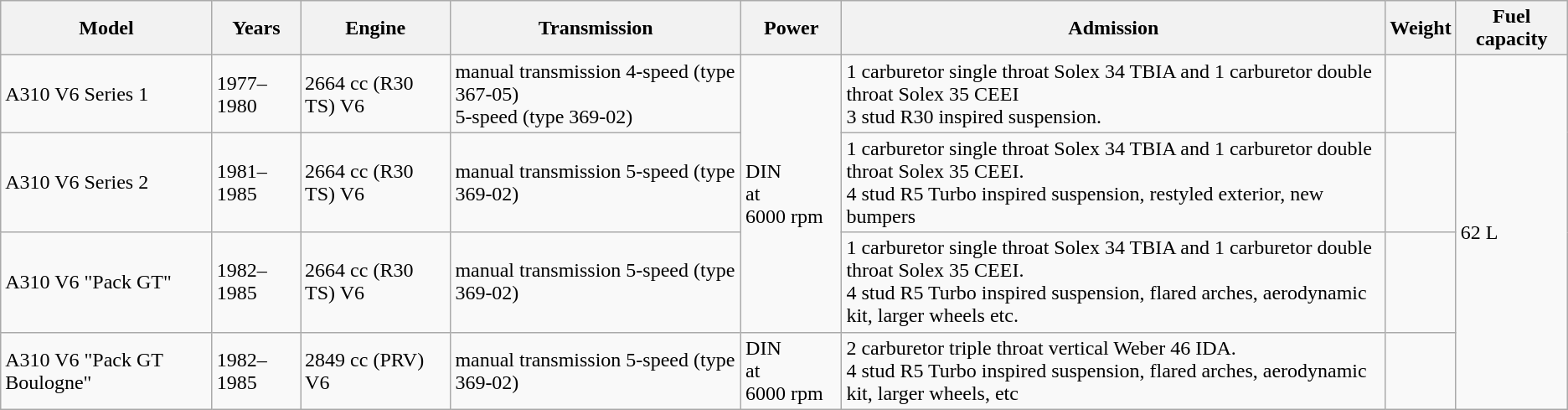<table class="wikitable">
<tr>
<th>Model</th>
<th>Years</th>
<th>Engine</th>
<th>Transmission</th>
<th>Power</th>
<th>Admission</th>
<th>Weight</th>
<th>Fuel capacity</th>
</tr>
<tr>
<td>A310 V6 Series 1</td>
<td>1977–1980</td>
<td>2664 cc (R30 TS) V6</td>
<td>manual transmission 4-speed (type 367-05)<br>5-speed (type 369-02)</td>
<td rowspan = "3"> DIN<br>at 6000 rpm</td>
<td>1 carburetor single throat Solex 34 TBIA and 1 carburetor double throat Solex 35 CEEI  <br> 3 stud R30 inspired suspension.</td>
<td></td>
<td rowspan = "4">62 L</td>
</tr>
<tr>
<td>A310 V6 Series 2</td>
<td>1981–1985</td>
<td>2664 cc (R30 TS) V6</td>
<td>manual transmission 5-speed (type 369-02)</td>
<td>1 carburetor single throat Solex 34 TBIA and 1 carburetor double throat Solex 35 CEEI. <br> 4 stud R5 Turbo inspired suspension, restyled exterior, new bumpers</td>
<td></td>
</tr>
<tr>
<td>A310 V6 "Pack GT"</td>
<td>1982–1985</td>
<td>2664 cc (R30 TS) V6</td>
<td>manual transmission 5-speed (type 369-02)</td>
<td>1 carburetor single throat Solex 34 TBIA and 1 carburetor double throat Solex 35 CEEI. <br> 4 stud R5 Turbo inspired suspension, flared arches, aerodynamic kit, larger wheels etc.</td>
<td></td>
</tr>
<tr>
<td>A310 V6 "Pack GT Boulogne"</td>
<td>1982–1985</td>
<td>2849 cc (PRV) V6</td>
<td>manual transmission 5-speed (type 369-02)</td>
<td> DIN<br>at 6000 rpm</td>
<td>2 carburetor triple throat vertical Weber 46 IDA.<br> 4 stud R5 Turbo inspired suspension, flared arches, aerodynamic kit, larger wheels, etc</td>
<td></td>
</tr>
</table>
